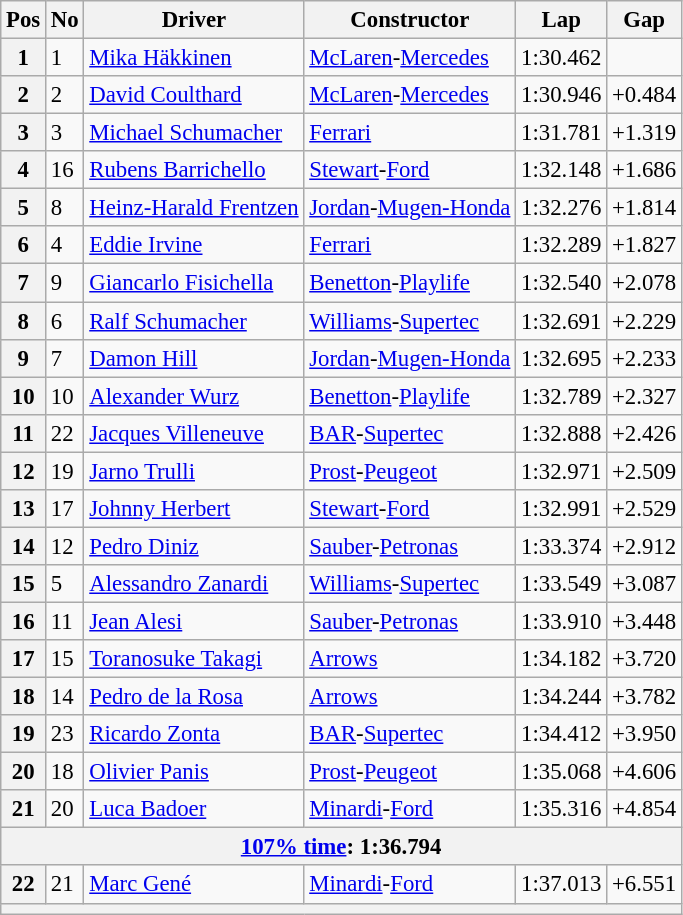<table class="wikitable sortable" style="font-size: 95%;">
<tr>
<th>Pos</th>
<th>No</th>
<th>Driver</th>
<th>Constructor</th>
<th>Lap</th>
<th>Gap</th>
</tr>
<tr>
<th>1</th>
<td>1</td>
<td> <a href='#'>Mika Häkkinen</a></td>
<td><a href='#'>McLaren</a>-<a href='#'>Mercedes</a></td>
<td>1:30.462</td>
<td></td>
</tr>
<tr>
<th>2</th>
<td>2</td>
<td> <a href='#'>David Coulthard</a></td>
<td><a href='#'>McLaren</a>-<a href='#'>Mercedes</a></td>
<td>1:30.946</td>
<td>+0.484</td>
</tr>
<tr>
<th>3</th>
<td>3</td>
<td> <a href='#'>Michael Schumacher</a></td>
<td><a href='#'>Ferrari</a></td>
<td>1:31.781</td>
<td>+1.319</td>
</tr>
<tr>
<th>4</th>
<td>16</td>
<td> <a href='#'>Rubens Barrichello</a></td>
<td><a href='#'>Stewart</a>-<a href='#'>Ford</a></td>
<td>1:32.148</td>
<td>+1.686</td>
</tr>
<tr>
<th>5</th>
<td>8</td>
<td> <a href='#'>Heinz-Harald Frentzen</a></td>
<td><a href='#'>Jordan</a>-<a href='#'>Mugen-Honda</a></td>
<td>1:32.276</td>
<td>+1.814</td>
</tr>
<tr>
<th>6</th>
<td>4</td>
<td> <a href='#'>Eddie Irvine</a></td>
<td><a href='#'>Ferrari</a></td>
<td>1:32.289</td>
<td>+1.827</td>
</tr>
<tr>
<th>7</th>
<td>9</td>
<td> <a href='#'>Giancarlo Fisichella</a></td>
<td><a href='#'>Benetton</a>-<a href='#'>Playlife</a></td>
<td>1:32.540</td>
<td>+2.078</td>
</tr>
<tr>
<th>8</th>
<td>6</td>
<td> <a href='#'>Ralf Schumacher</a></td>
<td><a href='#'>Williams</a>-<a href='#'>Supertec</a></td>
<td>1:32.691</td>
<td>+2.229</td>
</tr>
<tr>
<th>9</th>
<td>7</td>
<td> <a href='#'>Damon Hill</a></td>
<td><a href='#'>Jordan</a>-<a href='#'>Mugen-Honda</a></td>
<td>1:32.695</td>
<td>+2.233</td>
</tr>
<tr>
<th>10</th>
<td>10</td>
<td> <a href='#'>Alexander Wurz</a></td>
<td><a href='#'>Benetton</a>-<a href='#'>Playlife</a></td>
<td>1:32.789</td>
<td>+2.327</td>
</tr>
<tr>
<th>11</th>
<td>22</td>
<td> <a href='#'>Jacques Villeneuve</a></td>
<td><a href='#'>BAR</a>-<a href='#'>Supertec</a></td>
<td>1:32.888</td>
<td>+2.426</td>
</tr>
<tr>
<th>12</th>
<td>19</td>
<td> <a href='#'>Jarno Trulli</a></td>
<td><a href='#'>Prost</a>-<a href='#'>Peugeot</a></td>
<td>1:32.971</td>
<td>+2.509</td>
</tr>
<tr>
<th>13</th>
<td>17</td>
<td> <a href='#'>Johnny Herbert</a></td>
<td><a href='#'>Stewart</a>-<a href='#'>Ford</a></td>
<td>1:32.991</td>
<td>+2.529</td>
</tr>
<tr>
<th>14</th>
<td>12</td>
<td> <a href='#'>Pedro Diniz</a></td>
<td><a href='#'>Sauber</a>-<a href='#'>Petronas</a></td>
<td>1:33.374</td>
<td>+2.912</td>
</tr>
<tr>
<th>15</th>
<td>5</td>
<td> <a href='#'>Alessandro Zanardi</a></td>
<td><a href='#'>Williams</a>-<a href='#'>Supertec</a></td>
<td>1:33.549</td>
<td>+3.087</td>
</tr>
<tr>
<th>16</th>
<td>11</td>
<td> <a href='#'>Jean Alesi</a></td>
<td><a href='#'>Sauber</a>-<a href='#'>Petronas</a></td>
<td>1:33.910</td>
<td>+3.448</td>
</tr>
<tr>
<th>17</th>
<td>15</td>
<td> <a href='#'>Toranosuke Takagi</a></td>
<td><a href='#'>Arrows</a></td>
<td>1:34.182</td>
<td>+3.720</td>
</tr>
<tr>
<th>18</th>
<td>14</td>
<td> <a href='#'>Pedro de la Rosa</a></td>
<td><a href='#'>Arrows</a></td>
<td>1:34.244</td>
<td>+3.782</td>
</tr>
<tr>
<th>19</th>
<td>23</td>
<td> <a href='#'>Ricardo Zonta</a></td>
<td><a href='#'>BAR</a>-<a href='#'>Supertec</a></td>
<td>1:34.412</td>
<td>+3.950</td>
</tr>
<tr>
<th>20</th>
<td>18</td>
<td> <a href='#'>Olivier Panis</a></td>
<td><a href='#'>Prost</a>-<a href='#'>Peugeot</a></td>
<td>1:35.068</td>
<td>+4.606</td>
</tr>
<tr>
<th>21</th>
<td>20</td>
<td> <a href='#'>Luca Badoer</a></td>
<td><a href='#'>Minardi</a>-<a href='#'>Ford</a></td>
<td>1:35.316</td>
<td>+4.854</td>
</tr>
<tr>
<th colspan="7"><a href='#'>107% time</a>: 1:36.794</th>
</tr>
<tr>
<th>22</th>
<td>21</td>
<td> <a href='#'>Marc Gené</a></td>
<td><a href='#'>Minardi</a>-<a href='#'>Ford</a></td>
<td>1:37.013</td>
<td>+6.551</td>
</tr>
<tr>
<th colspan="7"></th>
</tr>
</table>
